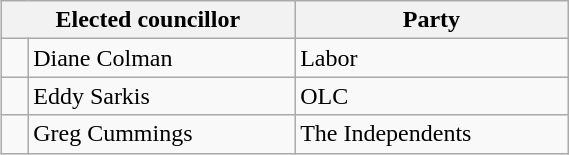<table class="wikitable" style="float:right;clear:right;width:30%">
<tr>
<th colspan="2">Elected councillor</th>
<th>Party</th>
</tr>
<tr>
<td> </td>
<td>Diane Colman</td>
<td>Labor</td>
</tr>
<tr>
<td> </td>
<td>Eddy Sarkis</td>
<td>OLC</td>
</tr>
<tr>
<td> </td>
<td>Greg Cummings</td>
<td>The Independents</td>
</tr>
</table>
